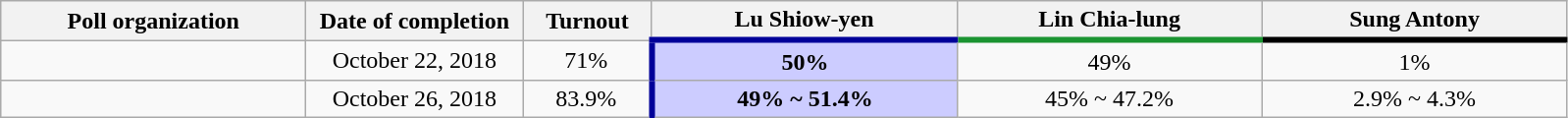<table class="wikitable collapsible autocollapse" style="text-align:center">
<tr>
<th style="width:200px;">Poll organization</th>
<th style="width:140px;">Date of completion</th>
<th style="width:80px;">Turnout</th>
<th style="width:200px; border-bottom:4px solid #000099;"> Lu Shiow-yen</th>
<th style="width:200px; border-bottom:4px solid #1B9431;"> Lin Chia-lung</th>
<th style="width:200px; border-bottom:4px solid #000000;"> Sung Antony</th>
</tr>
<tr>
<td></td>
<td>October 22, 2018</td>
<td>71%</td>
<td style="background-color:#CCCCFF; border-left:4px solid #000099;"><strong>50%</strong></td>
<td>49%</td>
<td>1%</td>
</tr>
<tr>
<td></td>
<td>October 26, 2018</td>
<td>83.9%</td>
<td style="background-color:#CCCCFF; border-left:4px solid #000099;"><strong>49% ~ 51.4%</strong></td>
<td>45% ~ 47.2%</td>
<td>2.9% ~ 4.3%</td>
</tr>
</table>
